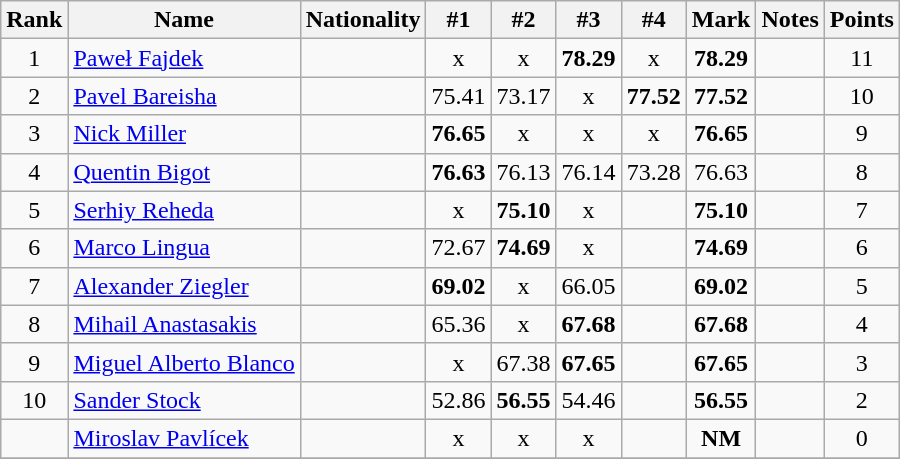<table class="wikitable sortable" style="text-align:center">
<tr>
<th>Rank</th>
<th>Name</th>
<th>Nationality</th>
<th>#1</th>
<th>#2</th>
<th>#3</th>
<th>#4</th>
<th>Mark</th>
<th>Notes</th>
<th>Points</th>
</tr>
<tr>
<td>1</td>
<td align=left><a href='#'>Paweł Fajdek</a></td>
<td align=left></td>
<td>x</td>
<td>x</td>
<td><strong>78.29</strong></td>
<td>x</td>
<td><strong>78.29</strong></td>
<td></td>
<td>11</td>
</tr>
<tr>
<td>2</td>
<td align=left><a href='#'>Pavel Bareisha</a></td>
<td align=left></td>
<td>75.41</td>
<td>73.17</td>
<td>x</td>
<td><strong>77.52</strong></td>
<td><strong>77.52</strong></td>
<td></td>
<td>10</td>
</tr>
<tr>
<td>3</td>
<td align=left><a href='#'>Nick Miller</a></td>
<td align=left></td>
<td><strong>76.65</strong></td>
<td>x</td>
<td>x</td>
<td>x</td>
<td><strong>76.65</strong></td>
<td></td>
<td>9</td>
</tr>
<tr>
<td>4</td>
<td align=left><a href='#'>Quentin Bigot</a></td>
<td align=left></td>
<td><strong>76.63</strong></td>
<td>76.13</td>
<td>76.14</td>
<td>73.28</td>
<td>76.63</td>
<td></td>
<td>8</td>
</tr>
<tr>
<td>5</td>
<td align=left><a href='#'>Serhiy Reheda</a></td>
<td align=left></td>
<td>x</td>
<td><strong>75.10</strong></td>
<td>x</td>
<td></td>
<td><strong>75.10</strong></td>
<td></td>
<td>7</td>
</tr>
<tr>
<td>6</td>
<td align=left><a href='#'>Marco Lingua</a></td>
<td align=left></td>
<td>72.67</td>
<td><strong>74.69</strong></td>
<td>x</td>
<td></td>
<td><strong>74.69</strong></td>
<td></td>
<td>6</td>
</tr>
<tr>
<td>7</td>
<td align=left><a href='#'>Alexander Ziegler</a></td>
<td align=left></td>
<td><strong>69.02</strong></td>
<td>x</td>
<td>66.05</td>
<td></td>
<td><strong>69.02</strong></td>
<td></td>
<td>5</td>
</tr>
<tr>
<td>8</td>
<td align=left><a href='#'>Mihail Anastasakis</a></td>
<td align=left></td>
<td>65.36</td>
<td>x</td>
<td><strong>67.68</strong></td>
<td></td>
<td><strong>67.68</strong></td>
<td></td>
<td>4</td>
</tr>
<tr>
<td>9</td>
<td align=left><a href='#'>Miguel Alberto Blanco</a></td>
<td align=left></td>
<td>x</td>
<td>67.38</td>
<td><strong>67.65</strong></td>
<td></td>
<td><strong>67.65</strong></td>
<td></td>
<td>3</td>
</tr>
<tr>
<td>10</td>
<td align=left><a href='#'>Sander Stock</a></td>
<td align=left></td>
<td>52.86</td>
<td><strong>56.55</strong></td>
<td>54.46</td>
<td></td>
<td><strong>56.55</strong></td>
<td></td>
<td>2</td>
</tr>
<tr>
<td></td>
<td align=left><a href='#'>Miroslav Pavlícek</a></td>
<td align=left></td>
<td>x</td>
<td>x</td>
<td>x</td>
<td></td>
<td><strong>NM</strong></td>
<td></td>
<td>0</td>
</tr>
<tr>
</tr>
</table>
